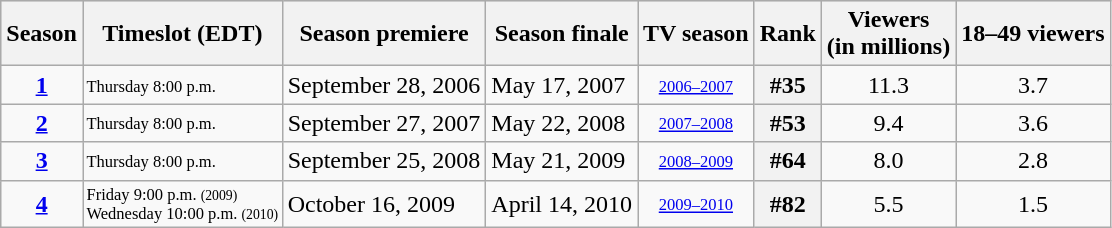<table class="wikitable">
<tr style="background:#e0e0e0;">
<th>Season</th>
<th>Timeslot (EDT)</th>
<th>Season premiere</th>
<th>Season finale</th>
<th>TV season</th>
<th>Rank</th>
<th>Viewers<br>(in millions)</th>
<th>18–49 viewers</th>
</tr>
<tr style="background:#f9f9f9;">
<th style="background:#F9F9F9;text-align:center"><a href='#'>1</a></th>
<th style="background:#F9F9F9;font-size:11px;font-weight:normal;text-align:left;line-height:110%">Thursday 8:00 p.m.</th>
<td>September 28, 2006</td>
<td>May 17, 2007</td>
<td style="font-size:11px;text-align:center"><a href='#'>2006–2007</a></td>
<th style="text-align:center">#35</th>
<td style="text-align:center">11.3</td>
<td style="text-align:center">3.7</td>
</tr>
<tr style="background:#f9f9f9;">
<th style="background:#F9F9F9;text-align:center"><a href='#'>2</a></th>
<th style="background:#F9F9F9;font-size:11px;font-weight:normal;text-align:left;line-height:110%">Thursday 8:00 p.m.</th>
<td>September 27, 2007</td>
<td>May 22, 2008</td>
<td style="font-size:11px;text-align:center"><a href='#'>2007–2008</a></td>
<th style="text-align:center">#53</th>
<td style="text-align:center">9.4</td>
<td style="text-align:center">3.6</td>
</tr>
<tr style="background:#f9f9f9;">
<th style="background:#F9F9F9;text-align:center"><a href='#'>3</a></th>
<th style="background:#F9F9F9;font-size:11px;font-weight:normal;text-align:left;line-height:110%">Thursday 8:00 p.m.</th>
<td>September 25, 2008</td>
<td>May 21, 2009</td>
<td style="font-size:11px;text-align:center"><a href='#'>2008–2009</a></td>
<th style="text-align:center">#64</th>
<td style="text-align:center">8.0</td>
<td style="text-align:center">2.8</td>
</tr>
<tr style="background:#f9f9f9;">
<th style="background:#F9F9F9;text-align:center"><a href='#'>4</a></th>
<th style="background:#F9F9F9;font-size:11px;font-weight:normal;text-align:left;line-height:110%">Friday 9:00 p.m. <small>(2009)</small><br>Wednesday 10:00 p.m. <small>(2010)</small></th>
<td>October 16, 2009</td>
<td>April 14, 2010</td>
<td style="font-size:11px;text-align:center"><a href='#'>2009–2010</a></td>
<th style="text-align:center">#82</th>
<td style="text-align:center">5.5</td>
<td style="text-align:center">1.5</td>
</tr>
</table>
